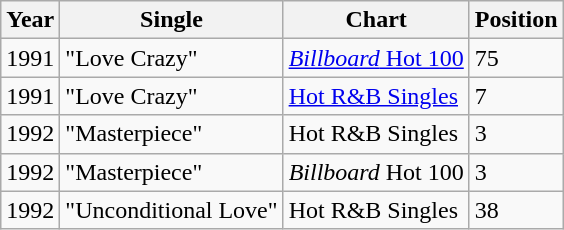<table class="wikitable" border="1">
<tr>
<th>Year</th>
<th>Single</th>
<th>Chart</th>
<th>Position</th>
</tr>
<tr>
<td>1991</td>
<td>"Love Crazy"</td>
<td><a href='#'><em>Billboard</em> Hot 100</a></td>
<td>75</td>
</tr>
<tr>
<td>1991</td>
<td>"Love Crazy"</td>
<td><a href='#'>Hot R&B Singles</a></td>
<td>7</td>
</tr>
<tr>
<td>1992</td>
<td>"Masterpiece"</td>
<td>Hot R&B Singles</td>
<td>3</td>
</tr>
<tr>
<td>1992</td>
<td>"Masterpiece"</td>
<td><em>Billboard</em> Hot 100</td>
<td>3</td>
</tr>
<tr>
<td>1992</td>
<td>"Unconditional Love"</td>
<td>Hot R&B Singles</td>
<td>38</td>
</tr>
</table>
